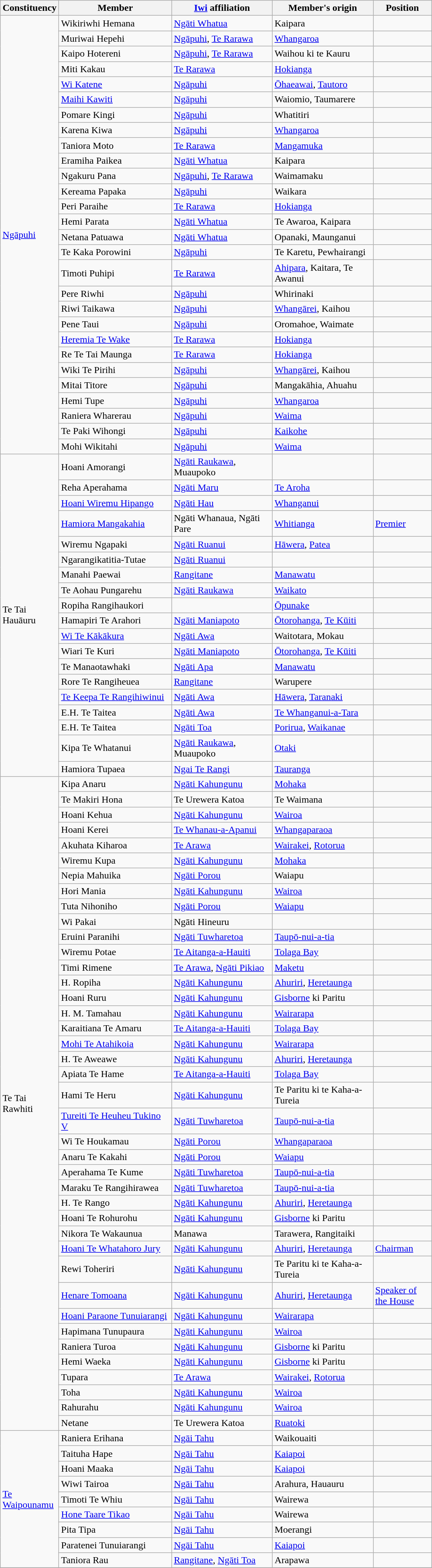<table class="wikitable sortable">
<tr>
<th scope="col" width="90">Constituency</th>
<th scope="col" width="180" class="unsortable">Member</th>
<th scope="col" width="160"><a href='#'>Iwi</a> affiliation</th>
<th scope="col" width="160" class="unsortable">Member's origin</th>
<th scope="col" width="90" class="unsortable">Position</th>
</tr>
<tr>
<td rowspan="28"><a href='#'>Ngāpuhi</a></td>
<td>Wikiriwhi Hemana</td>
<td><a href='#'>Ngāti Whatua</a></td>
<td>Kaipara</td>
<td></td>
</tr>
<tr>
<td>Muriwai Hepehi</td>
<td><a href='#'>Ngāpuhi</a>, <a href='#'>Te Rarawa</a></td>
<td><a href='#'>Whangaroa</a></td>
<td></td>
</tr>
<tr>
<td>Kaipo Hotereni</td>
<td><a href='#'>Ngāpuhi</a>, <a href='#'>Te Rarawa</a></td>
<td>Waihou ki te Kauru</td>
<td></td>
</tr>
<tr>
<td>Miti Kakau</td>
<td><a href='#'>Te Rarawa</a></td>
<td><a href='#'>Hokianga</a></td>
<td></td>
</tr>
<tr>
<td><a href='#'>Wi Katene</a></td>
<td><a href='#'>Ngāpuhi</a></td>
<td><a href='#'>Ōhaeawai</a>, <a href='#'>Tautoro</a></td>
<td></td>
</tr>
<tr>
<td><a href='#'>Maihi Kawiti</a></td>
<td><a href='#'>Ngāpuhi</a></td>
<td>Waiomio, Taumarere</td>
<td></td>
</tr>
<tr>
<td>Pomare Kingi</td>
<td><a href='#'>Ngāpuhi</a></td>
<td>Whatitiri</td>
<td></td>
</tr>
<tr>
<td>Karena Kiwa</td>
<td><a href='#'>Ngāpuhi</a></td>
<td><a href='#'>Whangaroa</a></td>
<td></td>
</tr>
<tr>
<td>Taniora Moto</td>
<td><a href='#'>Te Rarawa</a></td>
<td><a href='#'>Mangamuka</a></td>
<td></td>
</tr>
<tr>
<td>Eramiha Paikea</td>
<td><a href='#'>Ngāti Whatua</a></td>
<td>Kaipara</td>
<td></td>
</tr>
<tr>
<td>Ngakuru Pana</td>
<td><a href='#'>Ngāpuhi</a>, <a href='#'>Te Rarawa</a></td>
<td>Waimamaku</td>
<td></td>
</tr>
<tr>
<td>Kereama Papaka</td>
<td><a href='#'>Ngāpuhi</a></td>
<td>Waikara</td>
<td></td>
</tr>
<tr>
<td>Peri Paraihe</td>
<td><a href='#'>Te Rarawa</a></td>
<td><a href='#'>Hokianga</a></td>
<td></td>
</tr>
<tr>
<td>Hemi Parata</td>
<td><a href='#'>Ngāti Whatua</a></td>
<td>Te Awaroa, Kaipara</td>
<td></td>
</tr>
<tr>
<td>Netana Patuawa</td>
<td><a href='#'>Ngāti Whatua</a></td>
<td>Opanaki, Maunganui</td>
<td></td>
</tr>
<tr>
<td>Te Kaka Porowini</td>
<td><a href='#'>Ngāpuhi</a></td>
<td>Te Karetu, Pewhairangi</td>
<td></td>
</tr>
<tr>
<td>Timoti Puhipi</td>
<td><a href='#'>Te Rarawa</a></td>
<td><a href='#'>Ahipara</a>, Kaitara, Te Awanui</td>
<td></td>
</tr>
<tr>
<td>Pere Riwhi</td>
<td><a href='#'>Ngāpuhi</a></td>
<td>Whirinaki</td>
<td></td>
</tr>
<tr>
<td>Riwi Taikawa</td>
<td><a href='#'>Ngāpuhi</a></td>
<td><a href='#'>Whangārei</a>, Kaihou</td>
<td></td>
</tr>
<tr>
<td>Pene Taui</td>
<td><a href='#'>Ngāpuhi</a></td>
<td>Oromahoe, Waimate</td>
<td></td>
</tr>
<tr>
<td><a href='#'>Heremia Te Wake</a></td>
<td><a href='#'>Te Rarawa</a></td>
<td><a href='#'>Hokianga</a></td>
<td></td>
</tr>
<tr>
<td>Re Te Tai Maunga</td>
<td><a href='#'>Te Rarawa</a></td>
<td><a href='#'>Hokianga</a></td>
<td></td>
</tr>
<tr>
<td>Wiki Te Pirihi</td>
<td><a href='#'>Ngāpuhi</a></td>
<td><a href='#'>Whangārei</a>, Kaihou</td>
<td></td>
</tr>
<tr>
<td>Mitai Titore</td>
<td><a href='#'>Ngāpuhi</a></td>
<td>Mangakāhia, Ahuahu</td>
<td></td>
</tr>
<tr>
<td>Hemi Tupe</td>
<td><a href='#'>Ngāpuhi</a></td>
<td><a href='#'>Whangaroa</a></td>
<td></td>
</tr>
<tr>
<td>Raniera Wharerau</td>
<td><a href='#'>Ngāpuhi</a></td>
<td><a href='#'>Waima</a></td>
<td></td>
</tr>
<tr>
<td>Te Paki Wihongi</td>
<td><a href='#'>Ngāpuhi</a></td>
<td><a href='#'>Kaikohe</a></td>
<td></td>
</tr>
<tr>
<td>Mohi Wikitahi</td>
<td><a href='#'>Ngāpuhi</a></td>
<td><a href='#'>Waima</a></td>
<td></td>
</tr>
<tr>
<td rowspan="19">Te Tai Hauāuru</td>
<td>Hoani Amorangi</td>
<td><a href='#'>Ngāti Raukawa</a>, Muaupoko</td>
<td></td>
<td></td>
</tr>
<tr>
<td>Reha Aperahama</td>
<td><a href='#'>Ngāti Maru</a></td>
<td><a href='#'>Te Aroha</a></td>
<td></td>
</tr>
<tr>
<td><a href='#'>Hoani Wiremu Hipango</a></td>
<td><a href='#'>Ngāti Hau</a></td>
<td><a href='#'>Whanganui</a></td>
<td></td>
</tr>
<tr>
<td><a href='#'>Hamiora Mangakahia</a></td>
<td>Ngāti Whanaua, Ngāti Pare</td>
<td><a href='#'>Whitianga</a></td>
<td><a href='#'>Premier</a></td>
</tr>
<tr>
<td>Wiremu Ngapaki</td>
<td><a href='#'>Ngāti Ruanui</a></td>
<td><a href='#'>Hāwera</a>, <a href='#'>Patea</a></td>
<td></td>
</tr>
<tr>
<td>Ngarangikatitia-Tutae</td>
<td><a href='#'>Ngāti Ruanui</a></td>
<td></td>
<td></td>
</tr>
<tr>
<td>Manahi Paewai</td>
<td><a href='#'>Rangitane</a></td>
<td><a href='#'>Manawatu</a></td>
<td></td>
</tr>
<tr>
<td>Te Aohau Pungarehu</td>
<td><a href='#'>Ngāti Raukawa</a></td>
<td><a href='#'>Waikato</a></td>
<td></td>
</tr>
<tr>
<td>Ropiha Rangihaukori</td>
<td></td>
<td><a href='#'>Ōpunake</a></td>
<td></td>
</tr>
<tr>
<td>Hamapiri Te Arahori</td>
<td><a href='#'>Ngāti Maniapoto</a></td>
<td><a href='#'>Ōtorohanga</a>, <a href='#'>Te Kūiti</a></td>
<td></td>
</tr>
<tr>
<td><a href='#'>Wi Te Kākākura</a></td>
<td><a href='#'>Ngāti Awa</a></td>
<td>Waitotara, Mokau</td>
<td></td>
</tr>
<tr>
<td>Wiari Te Kuri</td>
<td><a href='#'>Ngāti Maniapoto</a></td>
<td><a href='#'>Ōtorohanga</a>, <a href='#'>Te Kūiti</a></td>
<td></td>
</tr>
<tr>
<td>Te Manaotawhaki</td>
<td><a href='#'>Ngāti Apa</a></td>
<td><a href='#'>Manawatu</a></td>
<td></td>
</tr>
<tr>
<td>Rore Te Rangiheuea</td>
<td><a href='#'>Rangitane</a></td>
<td>Warupere</td>
<td></td>
</tr>
<tr>
<td><a href='#'>Te Keepa Te Rangihiwinui</a></td>
<td><a href='#'>Ngāti Awa</a></td>
<td><a href='#'>Hāwera</a>, <a href='#'>Taranaki</a></td>
<td></td>
</tr>
<tr>
<td>E.H. Te Taitea</td>
<td><a href='#'>Ngāti Awa</a></td>
<td><a href='#'>Te Whanganui-a-Tara</a></td>
<td></td>
</tr>
<tr>
<td>E.H. Te Taitea</td>
<td><a href='#'>Ngāti Toa</a></td>
<td><a href='#'>Porirua</a>, <a href='#'>Waikanae</a></td>
<td></td>
</tr>
<tr>
<td>Kipa Te Whatanui</td>
<td><a href='#'>Ngāti Raukawa</a>, Muaupoko</td>
<td><a href='#'>Otaki</a></td>
<td></td>
</tr>
<tr>
<td>Hamiora Tupaea</td>
<td><a href='#'>Ngai Te Rangi</a></td>
<td><a href='#'>Tauranga</a></td>
<td></td>
</tr>
<tr>
<td rowspan="40">Te Tai Rawhiti</td>
<td>Kipa Anaru</td>
<td><a href='#'>Ngāti Kahungunu</a></td>
<td><a href='#'>Mohaka</a></td>
<td></td>
</tr>
<tr>
<td>Te Makiri Hona</td>
<td>Te Urewera Katoa</td>
<td>Te Waimana</td>
<td></td>
</tr>
<tr>
<td>Hoani Kehua</td>
<td><a href='#'>Ngāti Kahungunu</a></td>
<td><a href='#'>Wairoa</a></td>
<td></td>
</tr>
<tr>
<td>Hoani Kerei</td>
<td><a href='#'>Te Whanau-a-Apanui</a></td>
<td><a href='#'>Whangaparaoa</a></td>
<td></td>
</tr>
<tr>
<td>Akuhata Kiharoa</td>
<td><a href='#'>Te Arawa</a></td>
<td><a href='#'>Wairakei</a>, <a href='#'>Rotorua</a></td>
<td></td>
</tr>
<tr>
<td>Wiremu Kupa</td>
<td><a href='#'>Ngāti Kahungunu</a></td>
<td><a href='#'>Mohaka</a></td>
<td></td>
</tr>
<tr>
<td>Nepia Mahuika</td>
<td><a href='#'>Ngāti Porou</a></td>
<td>Waiapu</td>
<td></td>
</tr>
<tr>
<td>Hori Mania</td>
<td><a href='#'>Ngāti Kahungunu</a></td>
<td><a href='#'>Wairoa</a></td>
<td></td>
</tr>
<tr>
<td>Tuta Nihoniho</td>
<td><a href='#'>Ngāti Porou</a></td>
<td><a href='#'>Waiapu</a></td>
<td></td>
</tr>
<tr>
<td>Wi Pakai</td>
<td>Ngāti Hineuru</td>
<td></td>
<td></td>
</tr>
<tr>
<td>Eruini Paranihi</td>
<td><a href='#'>Ngāti Tuwharetoa</a></td>
<td><a href='#'>Taupō-nui-a-tia</a></td>
<td></td>
</tr>
<tr>
<td>Wiremu Potae</td>
<td><a href='#'>Te Aitanga-a-Hauiti</a></td>
<td><a href='#'>Tolaga Bay</a></td>
<td></td>
</tr>
<tr>
<td>Timi Rimene</td>
<td><a href='#'>Te Arawa</a>, <a href='#'>Ngāti Pikiao</a></td>
<td><a href='#'>Maketu</a></td>
<td></td>
</tr>
<tr>
<td>H. Ropiha</td>
<td><a href='#'>Ngāti Kahungunu</a></td>
<td><a href='#'>Ahuriri</a>, <a href='#'>Heretaunga</a></td>
<td></td>
</tr>
<tr>
<td>Hoani Ruru</td>
<td><a href='#'>Ngāti Kahungunu</a></td>
<td><a href='#'>Gisborne</a> ki Paritu</td>
<td></td>
</tr>
<tr>
<td>H. M. Tamahau</td>
<td><a href='#'>Ngāti Kahungunu</a></td>
<td><a href='#'>Wairarapa</a></td>
<td></td>
</tr>
<tr>
<td>Karaitiana Te Amaru</td>
<td><a href='#'>Te Aitanga-a-Hauiti</a></td>
<td><a href='#'>Tolaga Bay</a></td>
<td></td>
</tr>
<tr>
<td><a href='#'>Mohi Te Atahikoia</a></td>
<td><a href='#'>Ngāti Kahungunu</a></td>
<td><a href='#'>Wairarapa</a></td>
<td></td>
</tr>
<tr>
<td>H. Te Aweawe</td>
<td><a href='#'>Ngāti Kahungunu</a></td>
<td><a href='#'>Ahuriri</a>, <a href='#'>Heretaunga</a></td>
<td></td>
</tr>
<tr>
<td>Apiata Te Hame</td>
<td><a href='#'>Te Aitanga-a-Hauiti</a></td>
<td><a href='#'>Tolaga Bay</a></td>
<td></td>
</tr>
<tr>
<td>Hami Te Heru</td>
<td><a href='#'>Ngāti Kahungunu</a></td>
<td>Te Paritu ki te Kaha-a-Tureia</td>
<td></td>
</tr>
<tr>
<td><a href='#'>Tureiti Te Heuheu Tukino V</a></td>
<td><a href='#'>Ngāti Tuwharetoa</a></td>
<td><a href='#'>Taupō-nui-a-tia</a></td>
<td></td>
</tr>
<tr>
<td>Wi Te Houkamau</td>
<td><a href='#'>Ngāti Porou</a></td>
<td><a href='#'>Whangaparaoa</a></td>
<td></td>
</tr>
<tr>
<td>Anaru Te Kakahi</td>
<td><a href='#'>Ngāti Porou</a></td>
<td><a href='#'>Waiapu</a></td>
<td></td>
</tr>
<tr>
<td>Aperahama Te Kume</td>
<td><a href='#'>Ngāti Tuwharetoa</a></td>
<td><a href='#'>Taupō-nui-a-tia</a></td>
<td></td>
</tr>
<tr>
<td>Maraku Te Rangihirawea</td>
<td><a href='#'>Ngāti Tuwharetoa</a></td>
<td><a href='#'>Taupō-nui-a-tia</a></td>
<td></td>
</tr>
<tr>
<td>H. Te Rango</td>
<td><a href='#'>Ngāti Kahungunu</a></td>
<td><a href='#'>Ahuriri</a>, <a href='#'>Heretaunga</a></td>
<td></td>
</tr>
<tr>
<td>Hoani Te Rohurohu</td>
<td><a href='#'>Ngāti Kahungunu</a></td>
<td><a href='#'>Gisborne</a> ki Paritu</td>
<td></td>
</tr>
<tr>
<td>Nikora Te Wakaunua</td>
<td>Manawa</td>
<td>Tarawera, Rangitaiki</td>
<td></td>
</tr>
<tr>
<td><a href='#'>Hoani Te Whatahoro Jury</a></td>
<td><a href='#'>Ngāti Kahungunu</a></td>
<td><a href='#'>Ahuriri</a>, <a href='#'>Heretaunga</a></td>
<td><a href='#'>Chairman</a></td>
</tr>
<tr>
<td>Rewi Toheriri</td>
<td><a href='#'>Ngāti Kahungunu</a></td>
<td>Te Paritu ki te Kaha-a-Tureia</td>
<td></td>
</tr>
<tr>
<td><a href='#'>Henare Tomoana</a></td>
<td><a href='#'>Ngāti Kahungunu</a></td>
<td><a href='#'>Ahuriri</a>, <a href='#'>Heretaunga</a></td>
<td><a href='#'>Speaker of the House</a></td>
</tr>
<tr>
<td><a href='#'>Hoani Paraone Tunuiarangi</a></td>
<td><a href='#'>Ngāti Kahungunu</a></td>
<td><a href='#'>Wairarapa</a></td>
<td></td>
</tr>
<tr>
<td>Hapimana Tunupaura</td>
<td><a href='#'>Ngāti Kahungunu</a></td>
<td><a href='#'>Wairoa</a></td>
<td></td>
</tr>
<tr>
<td>Raniera Turoa</td>
<td><a href='#'>Ngāti Kahungunu</a></td>
<td><a href='#'>Gisborne</a> ki Paritu</td>
<td></td>
</tr>
<tr>
<td>Hemi Waeka</td>
<td><a href='#'>Ngāti Kahungunu</a></td>
<td><a href='#'>Gisborne</a> ki Paritu</td>
<td></td>
</tr>
<tr>
<td>Tupara</td>
<td><a href='#'>Te Arawa</a></td>
<td><a href='#'>Wairakei</a>, <a href='#'>Rotorua</a></td>
<td></td>
</tr>
<tr>
<td>Toha</td>
<td><a href='#'>Ngāti Kahungunu</a></td>
<td><a href='#'>Wairoa</a></td>
<td></td>
</tr>
<tr>
<td>Rahurahu</td>
<td><a href='#'>Ngāti Kahungunu</a></td>
<td><a href='#'>Wairoa</a></td>
<td></td>
</tr>
<tr>
<td>Netane</td>
<td>Te Urewera Katoa</td>
<td><a href='#'>Ruatoki</a></td>
<td></td>
</tr>
<tr>
<td rowspan="9"><a href='#'>Te Waipounamu</a></td>
<td>Raniera Erihana</td>
<td><a href='#'>Ngāi Tahu</a></td>
<td>Waikouaiti</td>
<td></td>
</tr>
<tr>
<td>Taituha Hape</td>
<td><a href='#'>Ngāi Tahu</a></td>
<td><a href='#'>Kaiapoi</a></td>
<td></td>
</tr>
<tr>
<td>Hoani Maaka</td>
<td><a href='#'>Ngāi Tahu</a></td>
<td><a href='#'>Kaiapoi</a></td>
<td></td>
</tr>
<tr>
<td>Wiwi Tairoa</td>
<td><a href='#'>Ngāi Tahu</a></td>
<td>Arahura, Hauauru</td>
<td></td>
</tr>
<tr>
<td>Timoti Te Whiu</td>
<td><a href='#'>Ngāi Tahu</a></td>
<td>Wairewa</td>
<td></td>
</tr>
<tr>
<td><a href='#'>Hone Taare Tikao</a></td>
<td><a href='#'>Ngāi Tahu</a></td>
<td>Wairewa</td>
<td></td>
</tr>
<tr>
<td>Pita Tipa</td>
<td><a href='#'>Ngāi Tahu</a></td>
<td>Moerangi</td>
<td></td>
</tr>
<tr>
<td>Paratenei Tunuiarangi</td>
<td><a href='#'>Ngāi Tahu</a></td>
<td><a href='#'>Kaiapoi</a></td>
<td></td>
</tr>
<tr>
<td>Taniora Rau</td>
<td><a href='#'>Rangitane</a>, <a href='#'>Ngāti Toa</a></td>
<td>Arapawa</td>
<td></td>
</tr>
<tr>
</tr>
</table>
